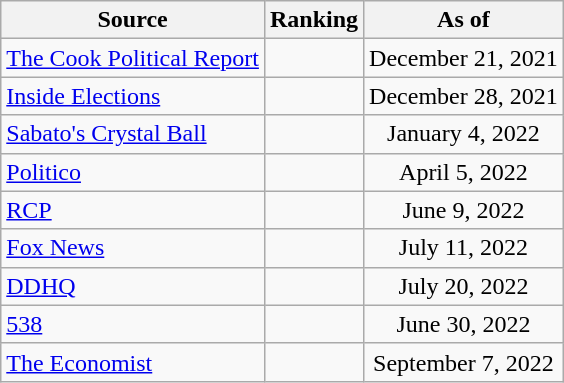<table class="wikitable" style="text-align:center">
<tr>
<th>Source</th>
<th>Ranking</th>
<th>As of</th>
</tr>
<tr>
<td align=left><a href='#'>The Cook Political Report</a></td>
<td></td>
<td>December 21, 2021</td>
</tr>
<tr>
<td align=left><a href='#'>Inside Elections</a></td>
<td></td>
<td>December 28, 2021</td>
</tr>
<tr>
<td align=left><a href='#'>Sabato's Crystal Ball</a></td>
<td></td>
<td>January 4, 2022</td>
</tr>
<tr>
<td align=left><a href='#'>Politico</a></td>
<td></td>
<td>April 5, 2022</td>
</tr>
<tr>
<td align="left"><a href='#'>RCP</a></td>
<td></td>
<td>June 9, 2022</td>
</tr>
<tr>
<td align=left><a href='#'>Fox News</a></td>
<td></td>
<td>July 11, 2022</td>
</tr>
<tr>
<td align="left"><a href='#'>DDHQ</a></td>
<td></td>
<td>July 20, 2022</td>
</tr>
<tr>
<td align="left"><a href='#'>538</a></td>
<td></td>
<td>June 30, 2022</td>
</tr>
<tr>
<td align="left"><a href='#'>The Economist</a></td>
<td></td>
<td>September 7, 2022</td>
</tr>
</table>
